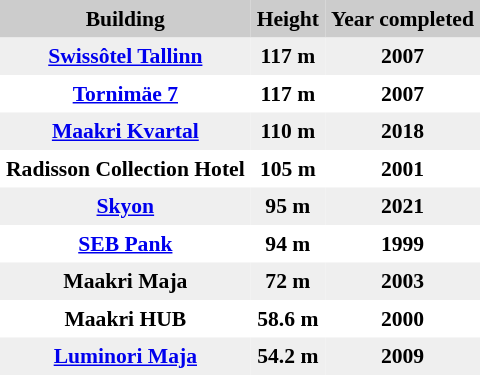<table cellpadding="4" cellspacing="0" style="margin: 0 1em 1em 0; font-size: 90%;">
<tr style="background:#ccc;">
<th>Building</th>
<th>Height</th>
<th>Year completed</th>
</tr>
<tr style="background:#efefef;">
<th><a href='#'>Swissôtel Tallinn</a></th>
<th>117 m</th>
<th>2007</th>
</tr>
<tr>
<th><a href='#'>Tornimäe 7</a></th>
<th>117 m</th>
<th>2007</th>
</tr>
<tr style="background:#efefef;">
<th><a href='#'>Maakri Kvartal</a></th>
<th>110 m</th>
<th>2018</th>
</tr>
<tr>
<th>Radisson Collection Hotel</th>
<th>105 m</th>
<th>2001</th>
</tr>
<tr style="background:#efefef;">
<th><a href='#'>Skyon</a></th>
<th>95 m</th>
<th>2021</th>
</tr>
<tr>
<th><a href='#'>SEB Pank</a></th>
<th>94 m</th>
<th>1999</th>
</tr>
<tr style="background:#efefef;">
<th>Maakri Maja</th>
<th>72 m</th>
<th>2003</th>
</tr>
<tr>
<th>Maakri HUB</th>
<th>58.6 m</th>
<th>2000</th>
</tr>
<tr style="background:#efefef;">
<th><a href='#'>Luminori Maja</a></th>
<th>54.2 m</th>
<th>2009</th>
</tr>
</table>
